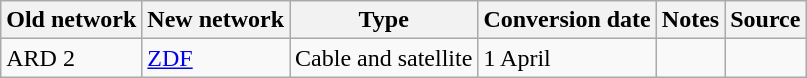<table class="wikitable sortable">
<tr>
<th>Old network</th>
<th>New network</th>
<th>Type</th>
<th>Conversion date</th>
<th>Notes</th>
<th>Source</th>
</tr>
<tr>
<td>ARD 2</td>
<td><a href='#'>ZDF</a></td>
<td>Cable and satellite</td>
<td>1 April</td>
<td></td>
<td></td>
</tr>
</table>
